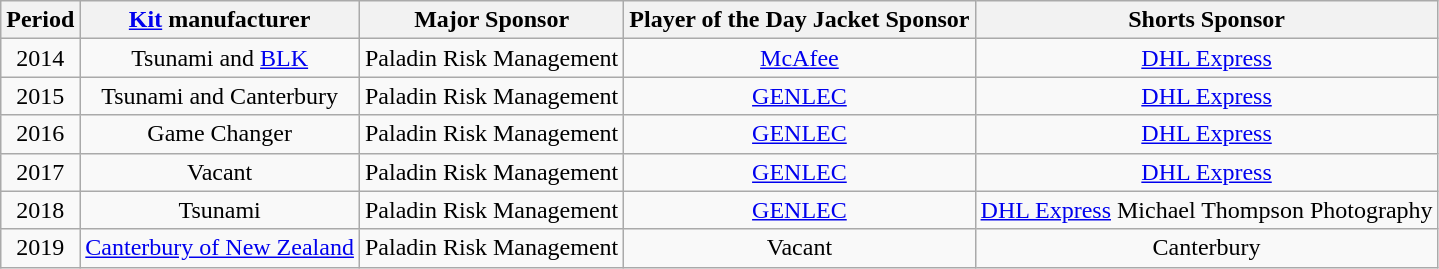<table class="wikitable" style="text-align: center">
<tr>
<th>Period</th>
<th><a href='#'>Kit</a> manufacturer</th>
<th>Major Sponsor</th>
<th>Player of the Day Jacket Sponsor</th>
<th>Shorts Sponsor</th>
</tr>
<tr>
<td>2014</td>
<td>Tsunami and <a href='#'>BLK</a></td>
<td>Paladin Risk Management</td>
<td><a href='#'>McAfee</a></td>
<td><a href='#'>DHL Express</a></td>
</tr>
<tr>
<td>2015</td>
<td>Tsunami and Canterbury</td>
<td>Paladin Risk Management</td>
<td><a href='#'>GENLEC</a></td>
<td><a href='#'>DHL Express</a></td>
</tr>
<tr>
<td>2016</td>
<td>Game Changer</td>
<td>Paladin Risk Management</td>
<td><a href='#'>GENLEC</a></td>
<td><a href='#'>DHL Express</a></td>
</tr>
<tr>
<td>2017</td>
<td>Vacant</td>
<td>Paladin Risk Management</td>
<td><a href='#'>GENLEC</a></td>
<td><a href='#'>DHL Express</a></td>
</tr>
<tr>
<td>2018</td>
<td>Tsunami</td>
<td>Paladin Risk Management</td>
<td><a href='#'>GENLEC</a></td>
<td><a href='#'>DHL Express</a> Michael Thompson Photography</td>
</tr>
<tr>
<td>2019</td>
<td><a href='#'>Canterbury of New Zealand</a></td>
<td>Paladin Risk Management</td>
<td>Vacant</td>
<td>Canterbury</td>
</tr>
</table>
